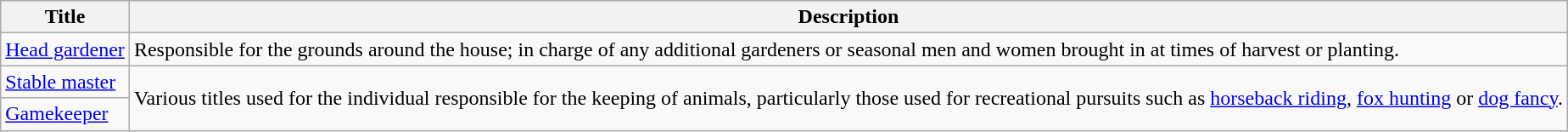<table class="wikitable" border="1">
<tr>
<th>Title</th>
<th>Description</th>
</tr>
<tr>
<td><a href='#'>Head gardener</a></td>
<td>Responsible for the grounds around the house; in charge of any additional gardeners or seasonal men and women brought in at times of harvest or planting.</td>
</tr>
<tr>
<td><a href='#'>Stable master</a></td>
<td rowspan=2>Various titles used for the individual responsible for the keeping of animals, particularly those used for recreational pursuits such as <a href='#'>horseback riding</a>, <a href='#'>fox hunting</a> or <a href='#'>dog fancy</a>.</td>
</tr>
<tr>
<td><a href='#'>Gamekeeper</a></td>
</tr>
</table>
